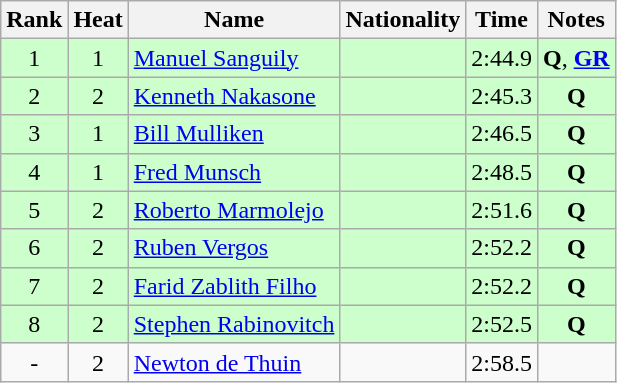<table class="wikitable sortable" style="text-align:center">
<tr>
<th>Rank</th>
<th>Heat</th>
<th>Name</th>
<th>Nationality</th>
<th>Time</th>
<th>Notes</th>
</tr>
<tr bgcolor=ccffcc>
<td>1</td>
<td>1</td>
<td align=left><a href='#'>Manuel Sanguily</a></td>
<td align=left></td>
<td>2:44.9</td>
<td><strong>Q</strong>, <strong><a href='#'>GR</a></strong></td>
</tr>
<tr bgcolor=ccffcc>
<td>2</td>
<td>2</td>
<td align=left><a href='#'>Kenneth Nakasone</a></td>
<td align=left></td>
<td>2:45.3</td>
<td><strong>Q</strong></td>
</tr>
<tr bgcolor=ccffcc>
<td>3</td>
<td>1</td>
<td align=left><a href='#'>Bill Mulliken</a></td>
<td align=left></td>
<td>2:46.5</td>
<td><strong>Q</strong></td>
</tr>
<tr bgcolor=ccffcc>
<td>4</td>
<td>1</td>
<td align=left><a href='#'>Fred Munsch</a></td>
<td align=left></td>
<td>2:48.5</td>
<td><strong>Q</strong></td>
</tr>
<tr bgcolor=ccffcc>
<td>5</td>
<td>2</td>
<td align=left><a href='#'>Roberto Marmolejo</a></td>
<td align=left></td>
<td>2:51.6</td>
<td><strong>Q</strong></td>
</tr>
<tr bgcolor=ccffcc>
<td>6</td>
<td>2</td>
<td align=left><a href='#'>Ruben Vergos</a></td>
<td align=left></td>
<td>2:52.2</td>
<td><strong>Q</strong></td>
</tr>
<tr bgcolor=ccffcc>
<td>7</td>
<td>2</td>
<td align=left><a href='#'>Farid Zablith Filho</a></td>
<td align=left></td>
<td>2:52.2</td>
<td><strong>Q</strong></td>
</tr>
<tr bgcolor=ccffcc>
<td>8</td>
<td>2</td>
<td align=left><a href='#'>Stephen Rabinovitch</a></td>
<td align=left></td>
<td>2:52.5</td>
<td><strong>Q</strong></td>
</tr>
<tr>
<td>-</td>
<td>2</td>
<td align=left><a href='#'>Newton de Thuin</a></td>
<td align=left></td>
<td>2:58.5</td>
<td></td>
</tr>
</table>
